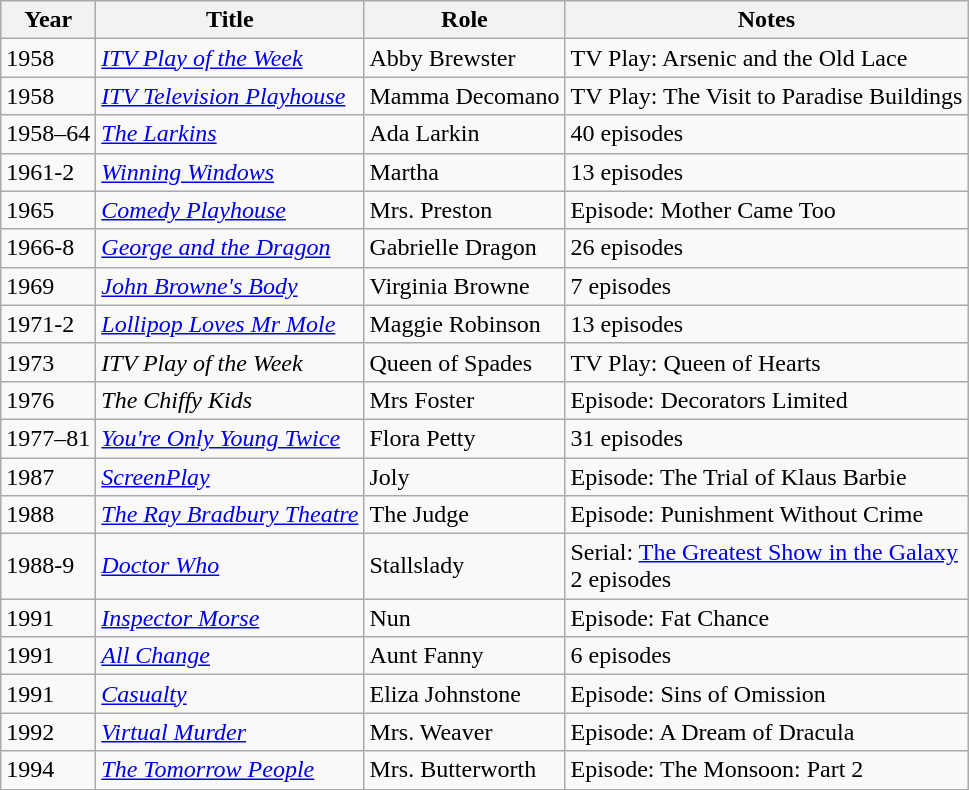<table class="wikitable">
<tr>
<th>Year</th>
<th>Title</th>
<th>Role</th>
<th>Notes</th>
</tr>
<tr>
<td>1958</td>
<td><em><a href='#'>ITV Play of the Week</a></em></td>
<td>Abby Brewster</td>
<td>TV Play: Arsenic and the Old Lace</td>
</tr>
<tr>
<td>1958</td>
<td><em><a href='#'>ITV Television Playhouse</a></em></td>
<td>Mamma Decomano</td>
<td>TV Play: The Visit to Paradise Buildings</td>
</tr>
<tr>
<td>1958–64</td>
<td><a href='#'><em>The Larkins</em></a></td>
<td>Ada Larkin</td>
<td>40 episodes</td>
</tr>
<tr>
<td>1961-2</td>
<td><a href='#'><em>Winning Windows</em></a></td>
<td>Martha</td>
<td>13 episodes</td>
</tr>
<tr>
<td>1965</td>
<td><em><a href='#'>Comedy Playhouse</a></em></td>
<td>Mrs. Preston</td>
<td>Episode: Mother Came Too</td>
</tr>
<tr>
<td>1966-8</td>
<td><a href='#'><em>George and the Dragon</em></a></td>
<td>Gabrielle Dragon</td>
<td>26 episodes</td>
</tr>
<tr>
<td>1969</td>
<td><em><a href='#'>John Browne's Body</a></em></td>
<td>Virginia Browne</td>
<td>7 episodes</td>
</tr>
<tr>
<td>1971-2</td>
<td><em><a href='#'>Lollipop Loves Mr Mole</a></em></td>
<td>Maggie Robinson</td>
<td>13 episodes</td>
</tr>
<tr>
<td>1973</td>
<td><em>ITV Play of the Week</em></td>
<td>Queen of Spades</td>
<td>TV Play: Queen of Hearts</td>
</tr>
<tr>
<td>1976</td>
<td><em>The Chiffy Kids</em></td>
<td>Mrs Foster</td>
<td>Episode: Decorators Limited</td>
</tr>
<tr>
<td>1977–81</td>
<td><em><a href='#'>You're Only Young Twice</a></em></td>
<td>Flora Petty</td>
<td>31 episodes</td>
</tr>
<tr>
<td>1987</td>
<td><em><a href='#'>ScreenPlay</a></em></td>
<td>Joly</td>
<td>Episode: The Trial of Klaus Barbie</td>
</tr>
<tr>
<td>1988</td>
<td><a href='#'><em>The Ray Bradbury Theatre</em></a></td>
<td>The Judge</td>
<td>Episode: Punishment Without Crime</td>
</tr>
<tr>
<td>1988-9</td>
<td><em><a href='#'>Doctor Who</a></em></td>
<td>Stallslady</td>
<td>Serial: <a href='#'>The Greatest Show in the Galaxy</a><br>2 episodes</td>
</tr>
<tr>
<td>1991</td>
<td><a href='#'><em>Inspector Morse</em></a></td>
<td>Nun</td>
<td>Episode: Fat Chance</td>
</tr>
<tr>
<td>1991</td>
<td><em><a href='#'>All Change</a></em></td>
<td>Aunt Fanny</td>
<td>6 episodes</td>
</tr>
<tr>
<td>1991</td>
<td><a href='#'><em>Casualty</em></a></td>
<td>Eliza Johnstone</td>
<td>Episode: Sins of Omission</td>
</tr>
<tr>
<td>1992</td>
<td><a href='#'><em>Virtual Murder</em></a></td>
<td>Mrs. Weaver</td>
<td>Episode: A Dream of Dracula</td>
</tr>
<tr>
<td>1994</td>
<td><em><a href='#'>The Tomorrow People</a></em></td>
<td>Mrs. Butterworth</td>
<td>Episode: The Monsoon: Part 2</td>
</tr>
</table>
